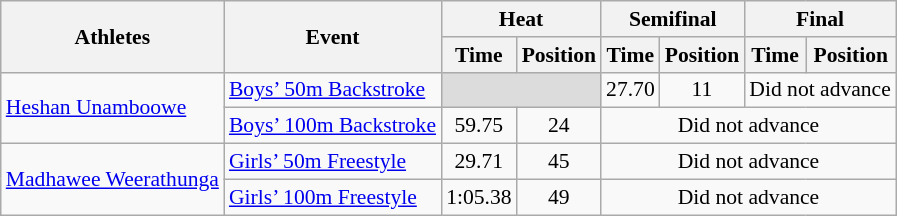<table class="wikitable" border="1" style="font-size:90%">
<tr>
<th rowspan=2>Athletes</th>
<th rowspan=2>Event</th>
<th colspan=2>Heat</th>
<th colspan=2>Semifinal</th>
<th colspan=2>Final</th>
</tr>
<tr>
<th>Time</th>
<th>Position</th>
<th>Time</th>
<th>Position</th>
<th>Time</th>
<th>Position</th>
</tr>
<tr>
<td rowspan=2><a href='#'>Heshan Unamboowe</a></td>
<td><a href='#'>Boys’ 50m Backstroke</a></td>
<td colspan=2 bgcolor=#DCDCDC></td>
<td align=center>27.70</td>
<td align=center>11</td>
<td colspan="2" align=center>Did not advance</td>
</tr>
<tr>
<td><a href='#'>Boys’ 100m Backstroke</a></td>
<td align=center>59.75</td>
<td align=center>24</td>
<td colspan="4" align=center>Did not advance</td>
</tr>
<tr>
<td rowspan=2><a href='#'>Madhawee Weerathunga</a></td>
<td><a href='#'>Girls’ 50m Freestyle</a></td>
<td align=center>29.71</td>
<td align=center>45</td>
<td colspan="4" align=center>Did not advance</td>
</tr>
<tr>
<td><a href='#'>Girls’ 100m Freestyle</a></td>
<td align=center>1:05.38</td>
<td align=center>49</td>
<td colspan="4" align=center>Did not advance</td>
</tr>
</table>
